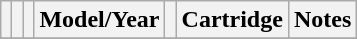<table border="1" class="wikitable sortable">
<tr>
<th></th>
<th></th>
<th></th>
<th>Model/Year</th>
<th><br></th>
<th>Cartridge</th>
<th>Notes</th>
</tr>
<tr>
</tr>
</table>
